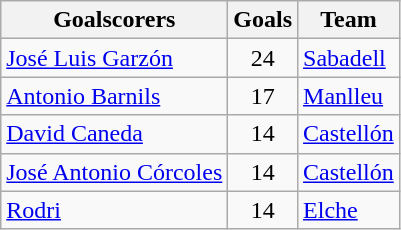<table class="wikitable sortable">
<tr>
<th>Goalscorers</th>
<th>Goals</th>
<th>Team</th>
</tr>
<tr>
<td> <a href='#'>José Luis Garzón</a></td>
<td align=center>24</td>
<td><a href='#'>Sabadell</a></td>
</tr>
<tr>
<td> <a href='#'>Antonio Barnils</a></td>
<td align=center>17</td>
<td><a href='#'>Manlleu</a></td>
</tr>
<tr>
<td> <a href='#'>David Caneda</a></td>
<td align=center>14</td>
<td><a href='#'>Castellón</a></td>
</tr>
<tr>
<td> <a href='#'>José Antonio Córcoles</a></td>
<td align=center>14</td>
<td><a href='#'>Castellón</a></td>
</tr>
<tr>
<td> <a href='#'>Rodri</a></td>
<td align=center>14</td>
<td><a href='#'>Elche</a></td>
</tr>
</table>
